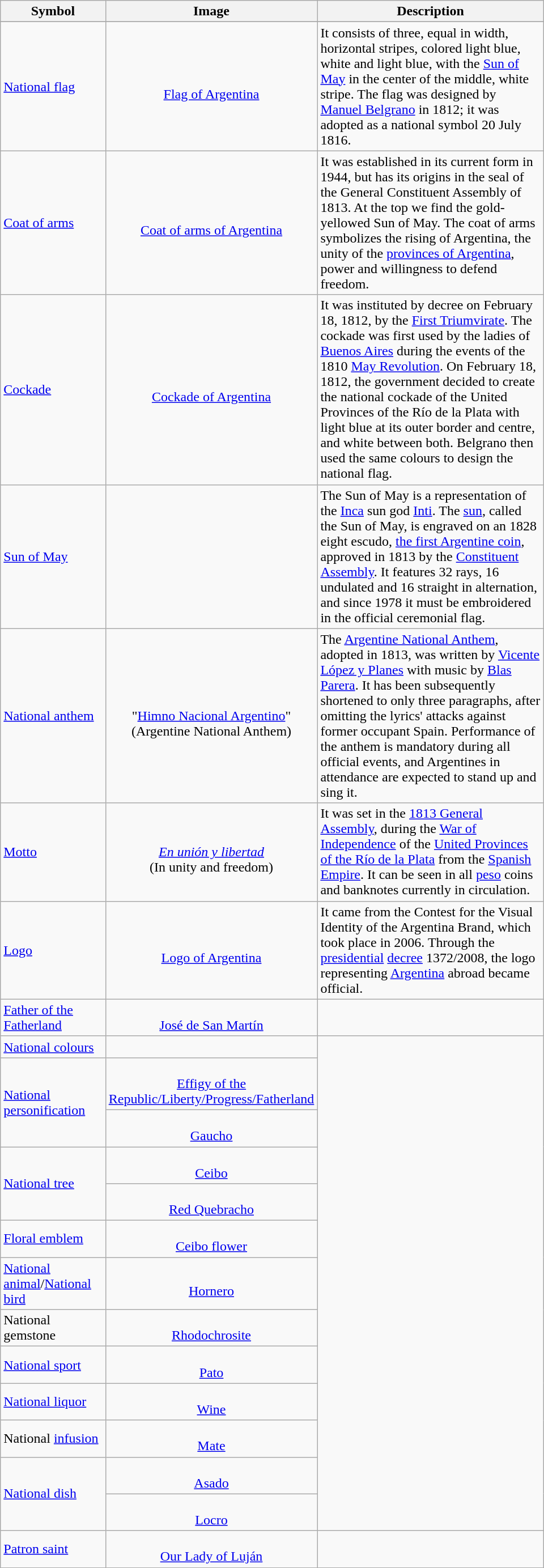<table class="wikitable" style="width:40em;">
<tr>
<th style="width:20%;">Symbol</th>
<th style="width:30%;">Image</th>
<th style="width:80%;">Description</th>
</tr>
<tr>
</tr>
<tr>
<td><a href='#'>National flag</a></td>
<td style="text-align:center;"><br><a href='#'>Flag of Argentina</a></td>
<td>It consists of three, equal in width, horizontal stripes, colored light blue, white and light blue, with the <a href='#'>Sun of May</a> in the center of the middle, white stripe. The flag was designed by <a href='#'>Manuel Belgrano</a> in 1812; it was adopted as a national symbol 20 July 1816.</td>
</tr>
<tr>
<td><a href='#'>Coat of arms</a></td>
<td style="text-align:center;"><br><a href='#'>Coat of arms of Argentina</a></td>
<td>It was established in its current form in 1944, but has its origins in the seal of the General Constituent Assembly of 1813. At the top we find the gold-yellowed Sun of May. The coat of arms symbolizes the rising of Argentina, the unity of the <a href='#'>provinces of Argentina</a>, power and willingness to defend freedom.</td>
</tr>
<tr>
<td><a href='#'>Cockade</a></td>
<td style="text-align:center;"><br><a href='#'>Cockade of Argentina</a></td>
<td>It was instituted by decree on February 18, 1812, by the <a href='#'>First Triumvirate</a>. The cockade was first used by the ladies of <a href='#'>Buenos Aires</a> during the events of the 1810 <a href='#'>May Revolution</a>. On February 18, 1812, the government decided to create the national cockade of the United Provinces of the Río de la Plata with light blue at its outer border and centre, and white between both. Belgrano then used the same colours to design the national flag.</td>
</tr>
<tr>
<td><a href='#'>Sun of May</a></td>
<td style="text-align:center;"></td>
<td>The Sun of May is a representation of the <a href='#'>Inca</a> sun god <a href='#'>Inti</a>. The <a href='#'>sun</a>, called the Sun of May, is engraved on an 1828 eight escudo, <a href='#'>the first Argentine coin</a>, approved in 1813 by the <a href='#'>Constituent Assembly</a>. It features 32 rays, 16 undulated and 16 straight in alternation, and since 1978 it must be embroidered in the official ceremonial flag.</td>
</tr>
<tr>
<td><a href='#'>National anthem</a></td>
<td style="text-align:center;"><br>"<a href='#'>Himno Nacional Argentino</a>"<br>(Argentine National Anthem)</td>
<td>The <a href='#'>Argentine National Anthem</a>, adopted in 1813, was written by <a href='#'>Vicente López y Planes</a> with music by <a href='#'>Blas Parera</a>. It has been subsequently shortened to only three paragraphs, after omitting the lyrics' attacks against former occupant Spain. Performance of the anthem is mandatory during all official events, and Argentines in attendance are expected to stand up and sing it.</td>
</tr>
<tr>
<td><a href='#'>Motto</a></td>
<td style="text-align:center;"><br><em><a href='#'>En unión y libertad</a></em><br>(In unity and freedom)</td>
<td>It was set in the <a href='#'>1813 General Assembly</a>, during the <a href='#'>War of Independence</a> of the <a href='#'>United Provinces of the Río de la Plata</a> from the <a href='#'>Spanish Empire</a>. It can be seen in all <a href='#'>peso</a> coins and banknotes currently in circulation.</td>
</tr>
<tr>
<td><a href='#'>Logo</a></td>
<td style="text-align:center;"><br><a href='#'>Logo of Argentina</a></td>
<td>It came from the Contest for the Visual Identity of the Argentina Brand, which took place in 2006. Through the <a href='#'>presidential</a> <a href='#'>decree</a> 1372/2008, the logo representing <a href='#'>Argentina</a> abroad became official.</td>
</tr>
<tr>
<td><a href='#'>Father of the Fatherland</a></td>
<td style="text-align:center;"><br><a href='#'>José de San Martín</a></td>
<td></td>
</tr>
<tr>
<td><a href='#'>National colours</a></td>
<td style="text-align:center;"></td>
</tr>
<tr>
<td rowspan="2"><a href='#'>National personification</a></td>
<td style="text-align:center;"><br><a href='#'>Effigy of the Republic/Liberty/Progress/Fatherland</a></td>
</tr>
<tr>
<td style="text-align:center;"><br><a href='#'>Gaucho</a></td>
</tr>
<tr>
<td rowspan="2"><a href='#'>National tree</a></td>
<td style="text-align:center;"><br><a href='#'>Ceibo</a></td>
</tr>
<tr>
<td style="text-align:center;"><br><a href='#'>Red Quebracho</a></td>
</tr>
<tr>
<td><a href='#'>Floral emblem</a></td>
<td style="text-align:center;"><br><a href='#'>Ceibo flower</a></td>
</tr>
<tr>
<td><a href='#'>National animal</a>/<a href='#'>National bird</a></td>
<td style="text-align:center;"><br><a href='#'>Hornero</a></td>
</tr>
<tr>
<td>National gemstone</td>
<td style="text-align:center;"><br><a href='#'>Rhodochrosite</a></td>
</tr>
<tr>
<td><a href='#'>National sport</a></td>
<td style="text-align:center;"><br><a href='#'>Pato</a></td>
</tr>
<tr>
<td><a href='#'>National liquor</a></td>
<td style="text-align:center;"><br><a href='#'>Wine</a></td>
</tr>
<tr>
<td>National <a href='#'>infusion</a></td>
<td style="text-align:center;"><br><a href='#'>Mate</a></td>
</tr>
<tr>
<td rowspan="2"><a href='#'>National dish</a></td>
<td style="text-align:center;"><br><a href='#'>Asado</a></td>
</tr>
<tr>
<td style="text-align:center;"><br><a href='#'>Locro</a></td>
</tr>
<tr>
<td><a href='#'>Patron saint</a></td>
<td style="text-align:center;"><br><a href='#'>Our Lady of Luján</a></td>
<td></td>
</tr>
</table>
